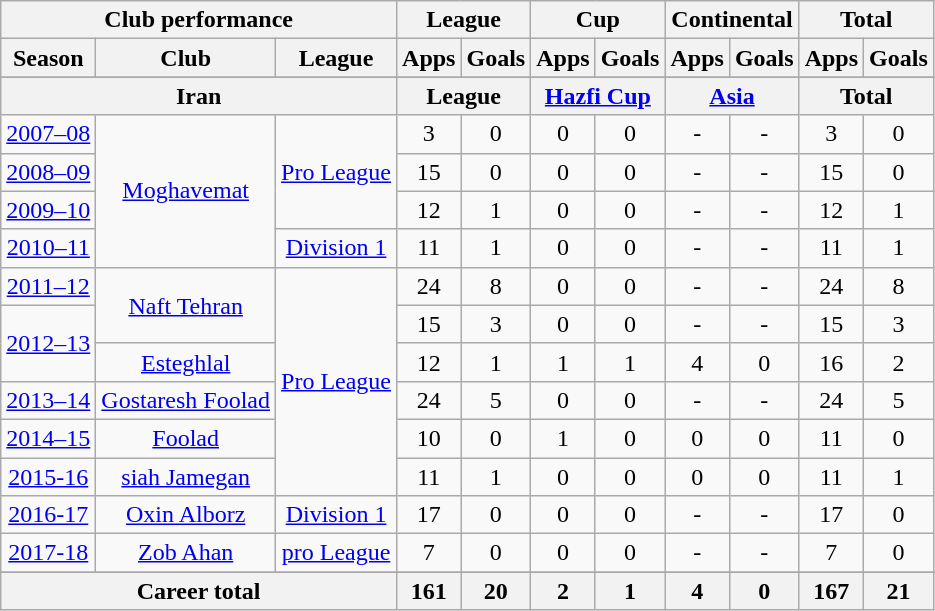<table class="wikitable" style="text-align:center">
<tr>
<th colspan=3>Club performance</th>
<th colspan=2>League</th>
<th colspan=2>Cup</th>
<th colspan=2>Continental</th>
<th colspan=2>Total</th>
</tr>
<tr>
<th>Season</th>
<th>Club</th>
<th>League</th>
<th>Apps</th>
<th>Goals</th>
<th>Apps</th>
<th>Goals</th>
<th>Apps</th>
<th>Goals</th>
<th>Apps</th>
<th>Goals</th>
</tr>
<tr>
</tr>
<tr>
<th colspan=3>Iran</th>
<th colspan=2>League</th>
<th colspan=2><a href='#'>Hazfi Cup</a></th>
<th colspan=2><a href='#'>Asia</a></th>
<th colspan=2>Total</th>
</tr>
<tr>
<td><a href='#'>2007–08</a></td>
<td rowspan="4"><a href='#'>Moghavemat</a></td>
<td rowspan="3"><a href='#'>Pro League</a></td>
<td>3</td>
<td>0</td>
<td>0</td>
<td>0</td>
<td>-</td>
<td>-</td>
<td>3</td>
<td>0</td>
</tr>
<tr>
<td><a href='#'>2008–09</a></td>
<td>15</td>
<td>0</td>
<td>0</td>
<td>0</td>
<td>-</td>
<td>-</td>
<td>15</td>
<td>0</td>
</tr>
<tr>
<td><a href='#'>2009–10</a></td>
<td>12</td>
<td>1</td>
<td>0</td>
<td>0</td>
<td>-</td>
<td>-</td>
<td>12</td>
<td>1</td>
</tr>
<tr>
<td><a href='#'>2010–11</a></td>
<td><a href='#'>Division 1</a></td>
<td>11</td>
<td>1</td>
<td>0</td>
<td>0</td>
<td>-</td>
<td>-</td>
<td>11</td>
<td>1</td>
</tr>
<tr>
<td><a href='#'>2011–12</a></td>
<td rowspan="2"><a href='#'>Naft Tehran</a></td>
<td rowspan="6"><a href='#'>Pro League</a></td>
<td>24</td>
<td>8</td>
<td>0</td>
<td>0</td>
<td>-</td>
<td>-</td>
<td>24</td>
<td>8</td>
</tr>
<tr>
<td rowspan="2"><a href='#'>2012–13</a></td>
<td>15</td>
<td>3</td>
<td>0</td>
<td>0</td>
<td>-</td>
<td>-</td>
<td>15</td>
<td>3</td>
</tr>
<tr>
<td rowspan="1"><a href='#'>Esteghlal</a></td>
<td>12</td>
<td>1</td>
<td>1</td>
<td>1</td>
<td>4</td>
<td>0</td>
<td>16</td>
<td>2</td>
</tr>
<tr>
<td><a href='#'>2013–14</a></td>
<td><a href='#'>Gostaresh Foolad</a></td>
<td>24</td>
<td>5</td>
<td>0</td>
<td>0</td>
<td>-</td>
<td>-</td>
<td>24</td>
<td>5</td>
</tr>
<tr>
<td><a href='#'>2014–15</a></td>
<td><a href='#'>Foolad</a></td>
<td>10</td>
<td>0</td>
<td>1</td>
<td>0</td>
<td>0</td>
<td>0</td>
<td>11</td>
<td>0</td>
</tr>
<tr>
<td><a href='#'>2015-16</a></td>
<td><a href='#'>siah Jamegan</a></td>
<td>11</td>
<td>1</td>
<td>0</td>
<td>0</td>
<td>0</td>
<td>0</td>
<td>11</td>
<td>1</td>
</tr>
<tr>
<td><a href='#'>2016-17</a></td>
<td><a href='#'>Oxin Alborz</a></td>
<td><a href='#'>Division 1</a></td>
<td>17</td>
<td>0</td>
<td>0</td>
<td>0</td>
<td>-</td>
<td>-</td>
<td>17</td>
<td>0</td>
</tr>
<tr>
<td><a href='#'>2017-18</a></td>
<td><a href='#'>Zob Ahan</a></td>
<td><a href='#'>pro League</a></td>
<td>7</td>
<td>0</td>
<td>0</td>
<td>0</td>
<td>-</td>
<td>-</td>
<td>7</td>
<td>0</td>
</tr>
<tr>
</tr>
<tr>
<th colspan=3>Career total</th>
<th>161</th>
<th>20</th>
<th>2</th>
<th>1</th>
<th>4</th>
<th>0</th>
<th>167</th>
<th>21</th>
</tr>
</table>
